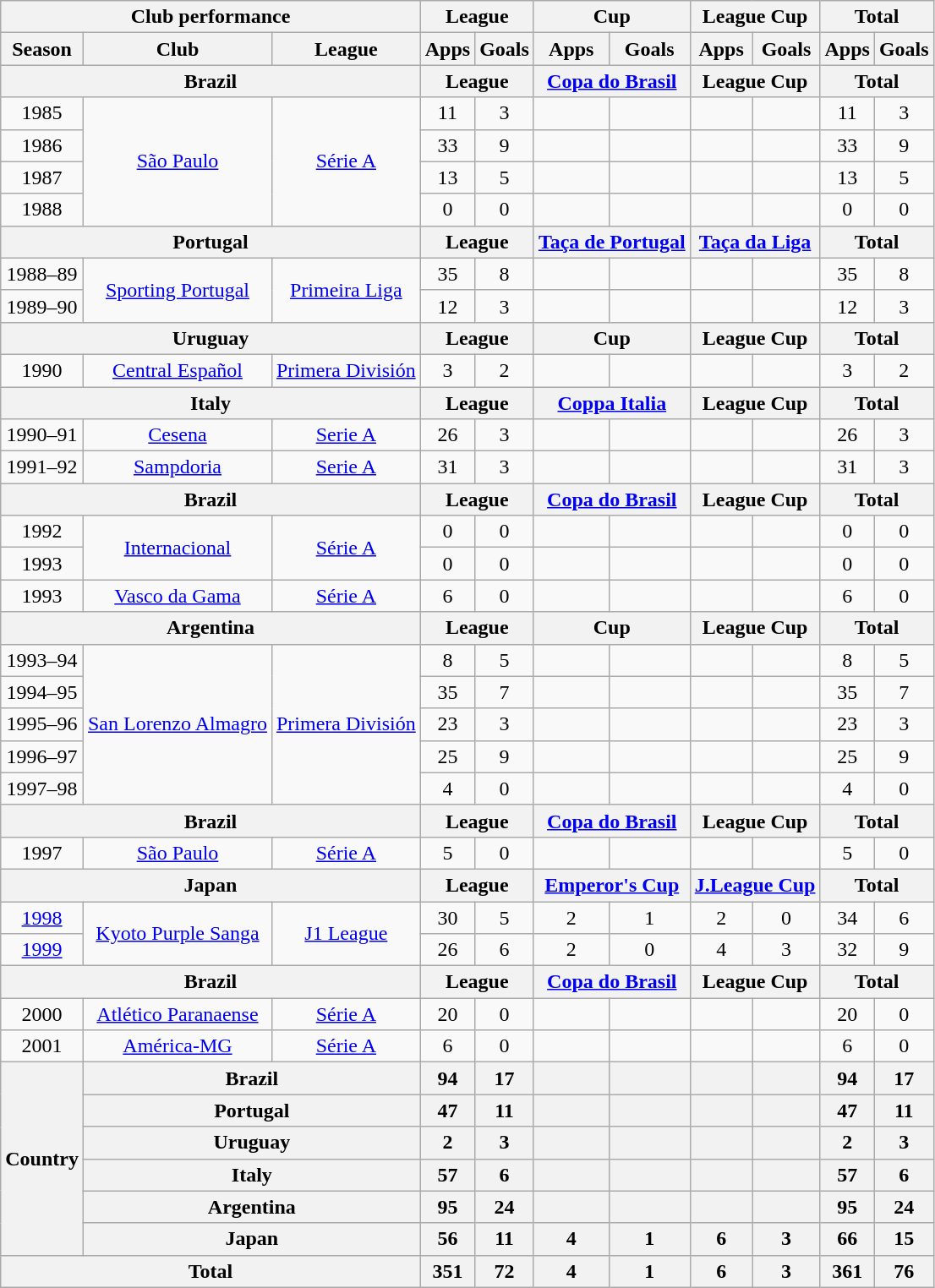<table class="wikitable" style="text-align:center;">
<tr>
<th colspan=3>Club performance</th>
<th colspan=2>League</th>
<th colspan=2>Cup</th>
<th colspan=2>League Cup</th>
<th colspan=2>Total</th>
</tr>
<tr>
<th>Season</th>
<th>Club</th>
<th>League</th>
<th>Apps</th>
<th>Goals</th>
<th>Apps</th>
<th>Goals</th>
<th>Apps</th>
<th>Goals</th>
<th>Apps</th>
<th>Goals</th>
</tr>
<tr>
<th colspan=3>Brazil</th>
<th colspan=2>League</th>
<th colspan=2><a href='#'>Copa do Brasil</a></th>
<th colspan=2>League Cup</th>
<th colspan=2>Total</th>
</tr>
<tr>
<td>1985</td>
<td rowspan="4"><a href='#'>São Paulo</a></td>
<td rowspan="4"><a href='#'>Série A</a></td>
<td>11</td>
<td>3</td>
<td></td>
<td></td>
<td></td>
<td></td>
<td>11</td>
<td>3</td>
</tr>
<tr>
<td>1986</td>
<td>33</td>
<td>9</td>
<td></td>
<td></td>
<td></td>
<td></td>
<td>33</td>
<td>9</td>
</tr>
<tr>
<td>1987</td>
<td>13</td>
<td>5</td>
<td></td>
<td></td>
<td></td>
<td></td>
<td>13</td>
<td>5</td>
</tr>
<tr>
<td>1988</td>
<td>0</td>
<td>0</td>
<td></td>
<td></td>
<td></td>
<td></td>
<td>0</td>
<td>0</td>
</tr>
<tr>
<th colspan=3>Portugal</th>
<th colspan=2>League</th>
<th colspan=2><a href='#'>Taça de Portugal</a></th>
<th colspan=2><a href='#'>Taça da Liga</a></th>
<th colspan=2>Total</th>
</tr>
<tr>
<td>1988–89</td>
<td rowspan="2"><a href='#'>Sporting Portugal</a></td>
<td rowspan="2"><a href='#'>Primeira Liga </a></td>
<td>35</td>
<td>8</td>
<td></td>
<td></td>
<td></td>
<td></td>
<td>35</td>
<td>8</td>
</tr>
<tr>
<td>1989–90</td>
<td>12</td>
<td>3</td>
<td></td>
<td></td>
<td></td>
<td></td>
<td>12</td>
<td>3</td>
</tr>
<tr>
<th colspan=3>Uruguay</th>
<th colspan=2>League</th>
<th colspan=2>Cup</th>
<th colspan=2>League Cup</th>
<th colspan=2>Total</th>
</tr>
<tr>
<td>1990</td>
<td><a href='#'>Central Español</a></td>
<td><a href='#'>Primera División</a></td>
<td>3</td>
<td>2</td>
<td></td>
<td></td>
<td></td>
<td></td>
<td>3</td>
<td>2</td>
</tr>
<tr>
<th colspan=3>Italy</th>
<th colspan=2>League</th>
<th colspan=2><a href='#'>Coppa Italia</a></th>
<th colspan=2>League Cup</th>
<th colspan=2>Total</th>
</tr>
<tr>
<td>1990–91</td>
<td><a href='#'>Cesena</a></td>
<td><a href='#'>Serie A</a></td>
<td>26</td>
<td>3</td>
<td></td>
<td></td>
<td></td>
<td></td>
<td>26</td>
<td>3</td>
</tr>
<tr>
<td>1991–92</td>
<td><a href='#'>Sampdoria</a></td>
<td><a href='#'>Serie A</a></td>
<td>31</td>
<td>3</td>
<td></td>
<td></td>
<td></td>
<td></td>
<td>31</td>
<td>3</td>
</tr>
<tr>
<th colspan=3>Brazil</th>
<th colspan=2>League</th>
<th colspan=2><a href='#'>Copa do Brasil</a></th>
<th colspan=2>League Cup</th>
<th colspan=2>Total</th>
</tr>
<tr>
<td>1992</td>
<td rowspan="2"><a href='#'>Internacional</a></td>
<td rowspan="2"><a href='#'>Série A</a></td>
<td>0</td>
<td>0</td>
<td></td>
<td></td>
<td></td>
<td></td>
<td>0</td>
<td>0</td>
</tr>
<tr>
<td>1993</td>
<td>0</td>
<td>0</td>
<td></td>
<td></td>
<td></td>
<td></td>
<td>0</td>
<td>0</td>
</tr>
<tr>
<td>1993</td>
<td><a href='#'>Vasco da Gama</a></td>
<td><a href='#'>Série A</a></td>
<td>6</td>
<td>0</td>
<td></td>
<td></td>
<td></td>
<td></td>
<td>6</td>
<td>0</td>
</tr>
<tr>
<th colspan=3>Argentina</th>
<th colspan=2>League</th>
<th colspan=2>Cup</th>
<th colspan=2>League Cup</th>
<th colspan=2>Total</th>
</tr>
<tr>
<td>1993–94</td>
<td rowspan="5"><a href='#'>San Lorenzo Almagro</a></td>
<td rowspan="5"><a href='#'>Primera División</a></td>
<td>8</td>
<td>5</td>
<td></td>
<td></td>
<td></td>
<td></td>
<td>8</td>
<td>5</td>
</tr>
<tr>
<td>1994–95</td>
<td>35</td>
<td>7</td>
<td></td>
<td></td>
<td></td>
<td></td>
<td>35</td>
<td>7</td>
</tr>
<tr>
<td>1995–96</td>
<td>23</td>
<td>3</td>
<td></td>
<td></td>
<td></td>
<td></td>
<td>23</td>
<td>3</td>
</tr>
<tr>
<td>1996–97</td>
<td>25</td>
<td>9</td>
<td></td>
<td></td>
<td></td>
<td></td>
<td>25</td>
<td>9</td>
</tr>
<tr>
<td>1997–98</td>
<td>4</td>
<td>0</td>
<td></td>
<td></td>
<td></td>
<td></td>
<td>4</td>
<td>0</td>
</tr>
<tr>
<th colspan=3>Brazil</th>
<th colspan=2>League</th>
<th colspan=2><a href='#'>Copa do Brasil</a></th>
<th colspan=2>League Cup</th>
<th colspan=2>Total</th>
</tr>
<tr>
<td>1997</td>
<td><a href='#'>São Paulo</a></td>
<td><a href='#'>Série A</a></td>
<td>5</td>
<td>0</td>
<td></td>
<td></td>
<td></td>
<td></td>
<td>5</td>
<td>0</td>
</tr>
<tr>
<th colspan=3>Japan</th>
<th colspan=2>League</th>
<th colspan=2><a href='#'>Emperor's Cup</a></th>
<th colspan=2><a href='#'>J.League Cup</a></th>
<th colspan=2>Total</th>
</tr>
<tr>
<td><a href='#'>1998</a></td>
<td rowspan="2"><a href='#'>Kyoto Purple Sanga</a></td>
<td rowspan="2"><a href='#'>J1 League</a></td>
<td>30</td>
<td>5</td>
<td>2</td>
<td>1</td>
<td>2</td>
<td>0</td>
<td>34</td>
<td>6</td>
</tr>
<tr>
<td><a href='#'>1999</a></td>
<td>26</td>
<td>6</td>
<td>2</td>
<td>0</td>
<td>4</td>
<td>3</td>
<td>32</td>
<td>9</td>
</tr>
<tr>
<th colspan=3>Brazil</th>
<th colspan=2>League</th>
<th colspan=2><a href='#'>Copa do Brasil</a></th>
<th colspan=2>League Cup</th>
<th colspan=2>Total</th>
</tr>
<tr>
<td>2000</td>
<td><a href='#'>Atlético Paranaense</a></td>
<td><a href='#'>Série A</a></td>
<td>20</td>
<td>0</td>
<td></td>
<td></td>
<td></td>
<td></td>
<td>20</td>
<td>0</td>
</tr>
<tr>
<td>2001</td>
<td><a href='#'>América-MG</a></td>
<td><a href='#'>Série A</a></td>
<td>6</td>
<td>0</td>
<td></td>
<td></td>
<td></td>
<td></td>
<td>6</td>
<td>0</td>
</tr>
<tr>
<th rowspan=6>Country</th>
<th colspan=2>Brazil</th>
<th>94</th>
<th>17</th>
<th></th>
<th></th>
<th></th>
<th></th>
<th>94</th>
<th>17</th>
</tr>
<tr>
<th colspan=2>Portugal</th>
<th>47</th>
<th>11</th>
<th></th>
<th></th>
<th></th>
<th></th>
<th>47</th>
<th>11</th>
</tr>
<tr>
<th colspan=2>Uruguay</th>
<th>2</th>
<th>3</th>
<th></th>
<th></th>
<th></th>
<th></th>
<th>2</th>
<th>3</th>
</tr>
<tr>
<th colspan=2>Italy</th>
<th>57</th>
<th>6</th>
<th></th>
<th></th>
<th></th>
<th></th>
<th>57</th>
<th>6</th>
</tr>
<tr>
<th colspan=2>Argentina</th>
<th>95</th>
<th>24</th>
<th></th>
<th></th>
<th></th>
<th></th>
<th>95</th>
<th>24</th>
</tr>
<tr>
<th colspan=2>Japan</th>
<th>56</th>
<th>11</th>
<th>4</th>
<th>1</th>
<th>6</th>
<th>3</th>
<th>66</th>
<th>15</th>
</tr>
<tr>
<th colspan=3>Total</th>
<th>351</th>
<th>72</th>
<th>4</th>
<th>1</th>
<th>6</th>
<th>3</th>
<th>361</th>
<th>76</th>
</tr>
</table>
